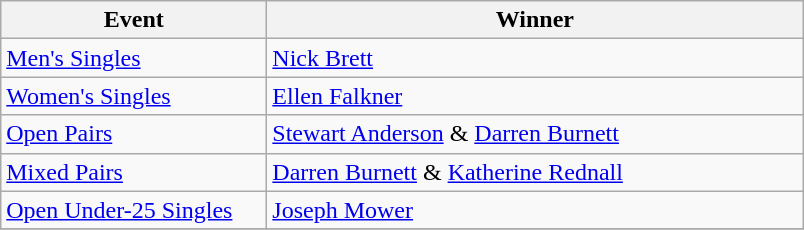<table class="wikitable" style="font-size: 100%">
<tr>
<th width=170>Event</th>
<th width=350>Winner</th>
</tr>
<tr>
<td><a href='#'>Men's Singles</a></td>
<td> <a href='#'>Nick Brett</a></td>
</tr>
<tr>
<td><a href='#'>Women's Singles</a></td>
<td> <a href='#'>Ellen Falkner</a></td>
</tr>
<tr>
<td><a href='#'>Open Pairs</a></td>
<td> <a href='#'>Stewart Anderson</a> &  <a href='#'>Darren Burnett</a></td>
</tr>
<tr>
<td><a href='#'>Mixed Pairs</a></td>
<td> <a href='#'>Darren Burnett</a> &  <a href='#'>Katherine Rednall</a></td>
</tr>
<tr>
<td><a href='#'>Open Under-25 Singles</a></td>
<td> <a href='#'>Joseph Mower</a></td>
</tr>
<tr>
</tr>
</table>
